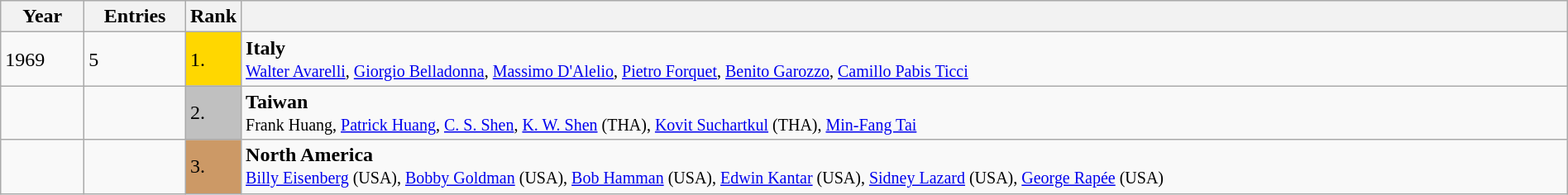<table class="wikitable" style="width:100%;">
<tr>
<th>Year</th>
<th>Entries</th>
<th>Rank</th>
<th></th>
</tr>
<tr>
<td width=60>1969</td>
<td>5</td>
<td style="background:gold; width:30px;">1.</td>
<td> <strong>Italy</strong><br><small><a href='#'>Walter Avarelli</a>, <a href='#'>Giorgio Belladonna</a>, <a href='#'>Massimo D'Alelio</a>, <a href='#'>Pietro Forquet</a>, <a href='#'>Benito Garozzo</a>, <a href='#'>Camillo Pabis Ticci</a></small></td>
</tr>
<tr>
<td></td>
<td></td>
<td style="background:silver;">2.</td>
<td> <strong>Taiwan</strong><br><small>Frank Huang, <a href='#'>Patrick Huang</a>, <a href='#'>C. S. Shen</a>, <a href='#'>K. W. Shen</a> (THA), <a href='#'>Kovit Suchartkul</a> (THA), <a href='#'>Min-Fang Tai</a></small></td>
</tr>
<tr>
<td></td>
<td></td>
<td style="background:#c96;">3.</td>
<td> <strong>North America</strong><br><small><a href='#'>Billy Eisenberg</a> (USA), <a href='#'>Bobby Goldman</a> (USA), <a href='#'>Bob Hamman</a> (USA), <a href='#'>Edwin Kantar</a> (USA), <a href='#'>Sidney Lazard</a> (USA), <a href='#'>George Rapée</a> (USA)</small></td>
</tr>
</table>
